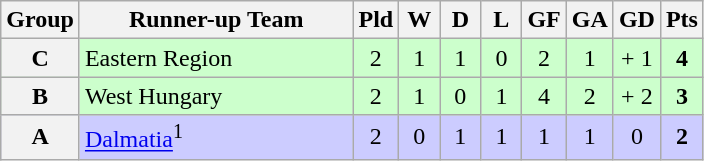<table class="wikitable" style="text-align:center;">
<tr>
<th>Group</th>
<th width=175>Runner-up Team</th>
<th width=20 abbr="Played">Pld</th>
<th width=20 abbr="Won">W</th>
<th width=20 abbr="Drawn">D</th>
<th width=20 abbr="Lost">L</th>
<th width=20 abbr="Goals for">GF</th>
<th width=20 abbr="Goals against">GA</th>
<th width=20 abbr="Goal difference">GD</th>
<th width=20 abbr="Points">Pts</th>
</tr>
<tr bgcolor="#ccffcc">
<th>C</th>
<td align=left> Eastern Region</td>
<td>2</td>
<td>1</td>
<td>1</td>
<td>0</td>
<td>2</td>
<td>1</td>
<td>+ 1</td>
<td><strong>4</strong></td>
</tr>
<tr bgcolor="#ccffcc">
<th>B</th>
<td align=left> West Hungary</td>
<td>2</td>
<td>1</td>
<td>0</td>
<td>1</td>
<td>4</td>
<td>2</td>
<td>+ 2</td>
<td><strong>3</strong></td>
</tr>
<tr bgcolor="#ccccff">
<th>A</th>
<td align=left> <a href='#'>Dalmatia</a><sup>1</sup></td>
<td>2</td>
<td>0</td>
<td>1</td>
<td>1</td>
<td>1</td>
<td>1</td>
<td>0</td>
<td><strong>2</strong></td>
</tr>
</table>
